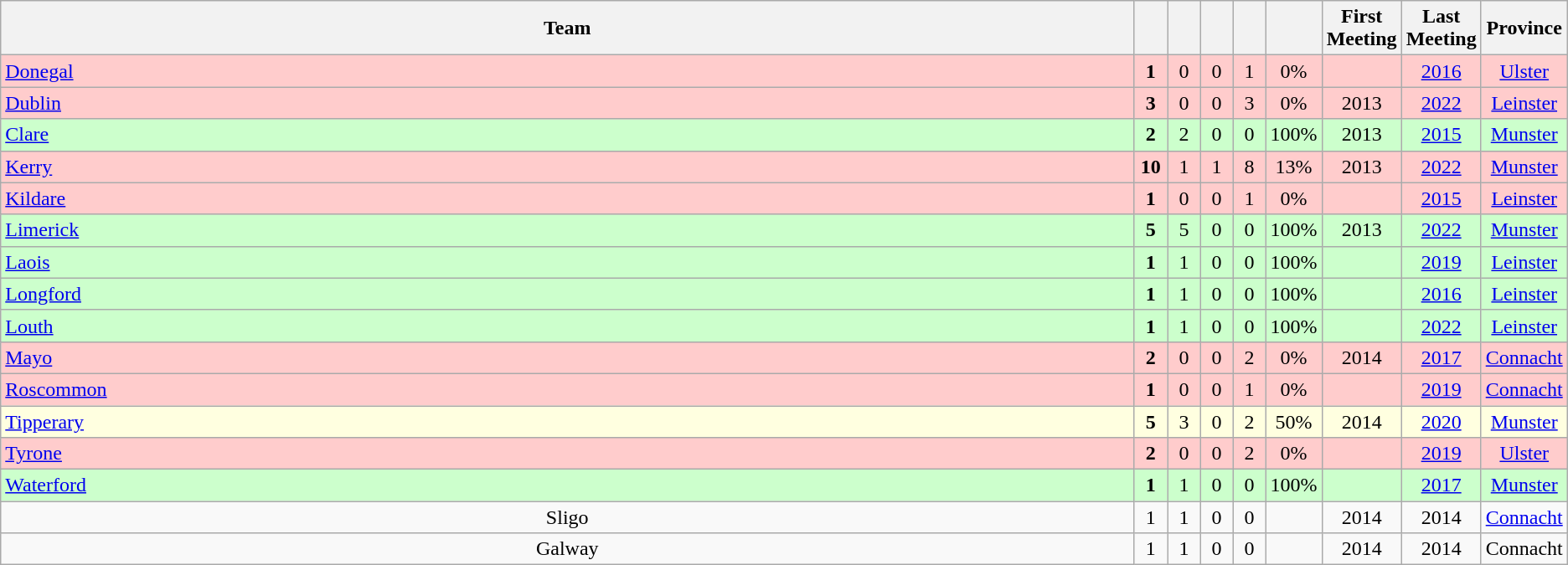<table class="wikitable sortable" style="text-align:center">
<tr>
<th width="1000">Team</th>
<th width="20"></th>
<th width="20"></th>
<th width="20"></th>
<th width="20"></th>
<th width="20"></th>
<th>First Meeting</th>
<th>Last Meeting</th>
<th>Province</th>
</tr>
<tr style="background:#ffcccc">
<td align="left"> <a href='#'>Donegal</a></td>
<td><strong>1</strong></td>
<td>0</td>
<td>0</td>
<td>1</td>
<td>0%</td>
<td></td>
<td><a href='#'>2016</a></td>
<td><a href='#'>Ulster</a></td>
</tr>
<tr style="background:#ffcccc">
<td align="left"> <a href='#'>Dublin</a></td>
<td><strong>3</strong></td>
<td>0</td>
<td>0</td>
<td>3</td>
<td>0%</td>
<td>2013</td>
<td><a href='#'>2022</a></td>
<td><a href='#'>Leinster</a></td>
</tr>
<tr style="background:#ccffcc">
<td align="left"> <a href='#'>Clare</a></td>
<td><strong>2</strong></td>
<td>2</td>
<td>0</td>
<td>0</td>
<td>100%</td>
<td>2013</td>
<td><a href='#'>2015</a></td>
<td><a href='#'>Munster</a></td>
</tr>
<tr style="background:#ffcccc">
<td align="left"> <a href='#'>Kerry</a></td>
<td><strong>10</strong></td>
<td>1</td>
<td>1</td>
<td>8</td>
<td>13%</td>
<td>2013</td>
<td><a href='#'>2022</a></td>
<td><a href='#'>Munster</a></td>
</tr>
<tr style="background:#ffcccc">
<td align="left"> <a href='#'>Kildare</a></td>
<td><strong>1</strong></td>
<td>0</td>
<td>0</td>
<td>1</td>
<td>0%</td>
<td></td>
<td><a href='#'>2015</a></td>
<td><a href='#'>Leinster</a></td>
</tr>
<tr style="background:#ccffcc">
<td align="left"> <a href='#'>Limerick</a></td>
<td><strong>5</strong></td>
<td>5</td>
<td>0</td>
<td>0</td>
<td>100%</td>
<td>2013</td>
<td><a href='#'>2022</a></td>
<td><a href='#'>Munster</a></td>
</tr>
<tr style="background:#ccffcc">
<td align="left"> <a href='#'>Laois</a></td>
<td><strong>1</strong></td>
<td>1</td>
<td>0</td>
<td>0</td>
<td>100%</td>
<td></td>
<td><a href='#'>2019</a></td>
<td><a href='#'>Leinster</a></td>
</tr>
<tr style="background:#ccffcc">
<td align="left"> <a href='#'>Longford</a></td>
<td><strong>1</strong></td>
<td>1</td>
<td>0</td>
<td>0</td>
<td>100%</td>
<td></td>
<td><a href='#'>2016</a></td>
<td><a href='#'>Leinster</a></td>
</tr>
<tr style="background:#ccffcc">
<td align="left"> <a href='#'>Louth</a></td>
<td><strong>1</strong></td>
<td>1</td>
<td>0</td>
<td>0</td>
<td>100%</td>
<td></td>
<td><a href='#'>2022</a></td>
<td><a href='#'>Leinster</a></td>
</tr>
<tr style="background:#ffcccc">
<td align="left"> <a href='#'>Mayo</a></td>
<td><strong>2</strong></td>
<td>0</td>
<td>0</td>
<td>2</td>
<td>0%</td>
<td>2014</td>
<td><a href='#'>2017</a></td>
<td><a href='#'>Connacht</a></td>
</tr>
<tr style="background:#ffcccc">
<td align="left"> <a href='#'>Roscommon</a></td>
<td><strong>1</strong></td>
<td>0</td>
<td>0</td>
<td>1</td>
<td>0%</td>
<td></td>
<td><a href='#'>2019</a></td>
<td><a href='#'>Connacht</a></td>
</tr>
<tr style="background:#FFFFE0">
<td align="left"> <a href='#'>Tipperary</a></td>
<td><strong>5</strong></td>
<td>3</td>
<td>0</td>
<td>2</td>
<td>50%</td>
<td>2014</td>
<td><a href='#'>2020</a></td>
<td><a href='#'>Munster</a></td>
</tr>
<tr style="background:#ffcccc">
<td align="left"> <a href='#'>Tyrone</a></td>
<td><strong>2</strong></td>
<td>0</td>
<td>0</td>
<td>2</td>
<td>0%</td>
<td></td>
<td><a href='#'>2019</a></td>
<td><a href='#'>Ulster</a></td>
</tr>
<tr style="background:#ccffcc">
<td align="left"> <a href='#'>Waterford</a></td>
<td><strong>1</strong></td>
<td>1</td>
<td>0</td>
<td>0</td>
<td>100%</td>
<td></td>
<td><a href='#'>2017</a></td>
<td><a href='#'>Munster</a></td>
</tr>
<tr>
<td>Sligo</td>
<td>1</td>
<td>1</td>
<td>0</td>
<td>0</td>
<td></td>
<td>2014</td>
<td>2014</td>
<td><a href='#'>Connacht</a></td>
</tr>
<tr>
<td>Galway</td>
<td>1</td>
<td>1</td>
<td>0</td>
<td>0</td>
<td></td>
<td>2014</td>
<td>2014</td>
<td>Connacht</td>
</tr>
</table>
